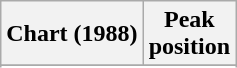<table class="wikitable sortable plainrowheaders" style="text-align:center">
<tr>
<th>Chart (1988)</th>
<th>Peak<br>position</th>
</tr>
<tr>
</tr>
<tr>
</tr>
<tr>
</tr>
<tr>
</tr>
</table>
